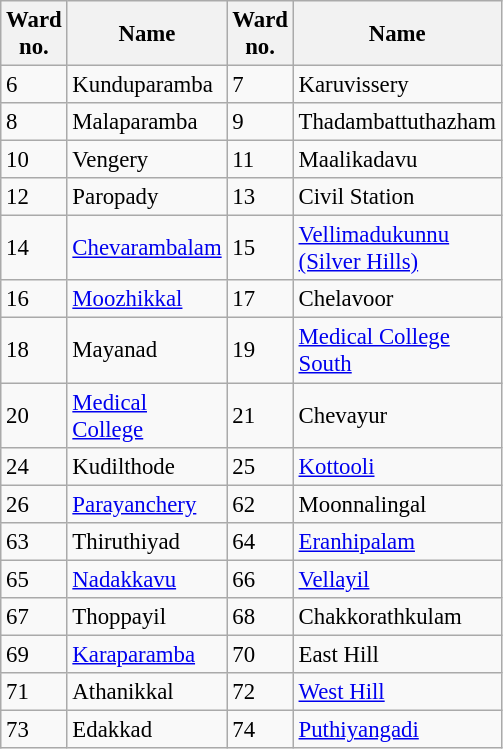<table class="wikitable sortable" style="font-size: 95%;">
<tr>
<th width="20px">Ward no.</th>
<th width="75px">Name</th>
<th width="20px">Ward no.</th>
<th width="75px">Name</th>
</tr>
<tr>
<td>6</td>
<td>Kunduparamba</td>
<td>7</td>
<td>Karuvissery</td>
</tr>
<tr>
<td>8</td>
<td>Malaparamba</td>
<td>9</td>
<td>Thadambattuthazham</td>
</tr>
<tr>
<td>10</td>
<td>Vengery</td>
<td>11</td>
<td>Maalikadavu</td>
</tr>
<tr>
<td>12</td>
<td>Paropady</td>
<td>13</td>
<td>Civil Station</td>
</tr>
<tr>
<td>14</td>
<td><a href='#'>Chevarambalam</a></td>
<td>15</td>
<td><a href='#'>Vellimadukunnu<br>(Silver Hills)</a></td>
</tr>
<tr>
<td>16</td>
<td><a href='#'>Moozhikkal</a></td>
<td>17</td>
<td>Chelavoor</td>
</tr>
<tr>
<td>18</td>
<td>Mayanad</td>
<td>19</td>
<td><a href='#'>Medical College South</a></td>
</tr>
<tr>
<td>20</td>
<td><a href='#'>Medical College</a></td>
<td>21</td>
<td>Chevayur</td>
</tr>
<tr>
<td>24</td>
<td>Kudilthode</td>
<td>25</td>
<td><a href='#'>Kottooli</a></td>
</tr>
<tr>
<td>26</td>
<td><a href='#'>Parayanchery</a></td>
<td>62</td>
<td>Moonnalingal</td>
</tr>
<tr>
<td>63</td>
<td>Thiruthiyad</td>
<td>64</td>
<td><a href='#'>Eranhipalam</a></td>
</tr>
<tr>
<td>65</td>
<td><a href='#'>Nadakkavu</a></td>
<td>66</td>
<td><a href='#'>Vellayil</a></td>
</tr>
<tr>
<td>67</td>
<td>Thoppayil</td>
<td>68</td>
<td>Chakkorathkulam</td>
</tr>
<tr>
<td>69</td>
<td><a href='#'>Karaparamba</a></td>
<td>70</td>
<td>East Hill</td>
</tr>
<tr>
<td>71</td>
<td>Athanikkal</td>
<td>72</td>
<td><a href='#'>West Hill</a></td>
</tr>
<tr>
<td>73</td>
<td>Edakkad</td>
<td>74</td>
<td><a href='#'>Puthiyangadi</a></td>
</tr>
</table>
